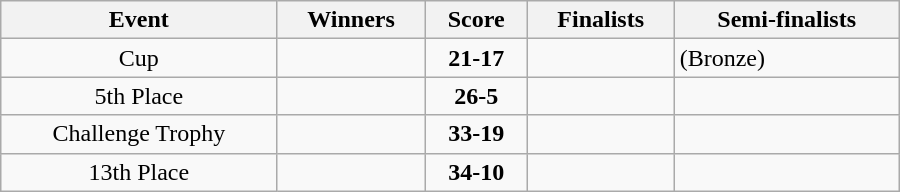<table class="wikitable" width=600 style="text-align: center">
<tr>
<th>Event</th>
<th>Winners</th>
<th>Score</th>
<th>Finalists</th>
<th>Semi-finalists</th>
</tr>
<tr>
<td>Cup</td>
<td align=left><strong></strong></td>
<td><strong>21-17</strong></td>
<td align=left></td>
<td align=left> (Bronze)<br></td>
</tr>
<tr>
<td>5th Place</td>
<td align=left><strong></strong></td>
<td><strong>26-5</strong></td>
<td align=left></td>
<td align=left><br></td>
</tr>
<tr>
<td>Challenge Trophy</td>
<td align=left><strong></strong></td>
<td><strong>33-19</strong></td>
<td align=left></td>
<td align=left><br></td>
</tr>
<tr>
<td>13th Place</td>
<td align=left><strong></strong></td>
<td><strong>34-10</strong></td>
<td align=left></td>
<td align=left><br></td>
</tr>
</table>
